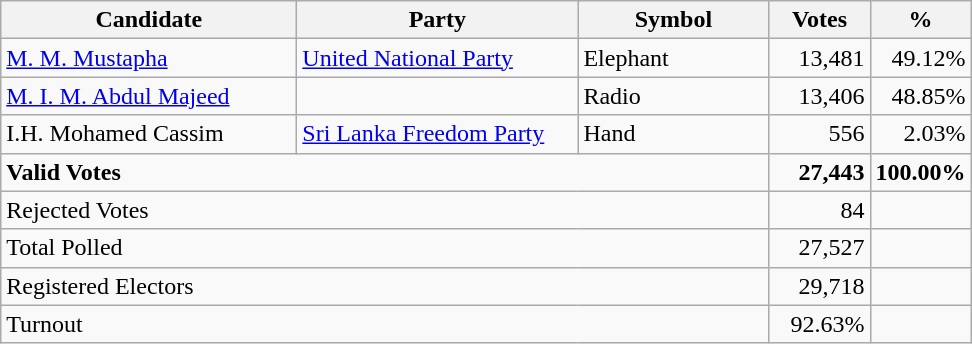<table class="wikitable" border="1" style="text-align:right;">
<tr>
<th align=left width="190">Candidate</th>
<th align=left width="180">Party</th>
<th align=left width="120">Symbol</th>
<th align=left width="60">Votes</th>
<th align=left width="60">%</th>
</tr>
<tr>
<td align=left><a href='#'>M. M. Mustapha</a></td>
<td align=left><a href='#'>United National Party</a></td>
<td align=left>Elephant</td>
<td>13,481</td>
<td>49.12%</td>
</tr>
<tr>
<td align=left><a href='#'>M. I. M. Abdul Majeed</a></td>
<td></td>
<td align=left>Radio</td>
<td>13,406</td>
<td>48.85%</td>
</tr>
<tr>
<td align=left>I.H. Mohamed Cassim</td>
<td align=left><a href='#'>Sri Lanka Freedom Party</a></td>
<td align=left>Hand</td>
<td>556</td>
<td>2.03%</td>
</tr>
<tr>
<td align=left colspan=3><strong>Valid Votes</strong></td>
<td><strong>27,443</strong></td>
<td><strong>100.00%</strong></td>
</tr>
<tr>
<td align=left colspan=3>Rejected Votes</td>
<td>84</td>
<td></td>
</tr>
<tr>
<td align=left colspan=3>Total Polled</td>
<td>27,527</td>
<td></td>
</tr>
<tr>
<td align=left colspan=3>Registered Electors</td>
<td>29,718</td>
<td></td>
</tr>
<tr>
<td align=left colspan=3>Turnout</td>
<td>92.63%</td>
</tr>
</table>
